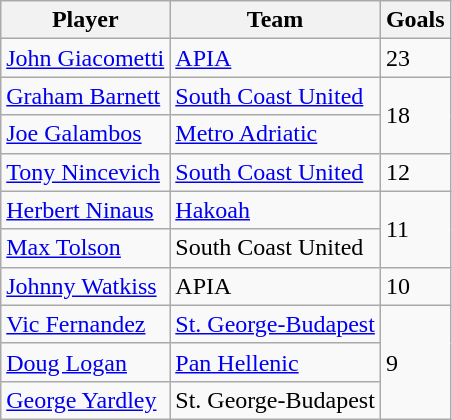<table class="wikitable defaultleft col3right">
<tr>
<th>Player</th>
<th>Team</th>
<th>Goals</th>
</tr>
<tr>
<td><a href='#'>John Giacometti</a></td>
<td><a href='#'>APIA</a></td>
<td>23</td>
</tr>
<tr>
<td><a href='#'>Graham Barnett</a></td>
<td><a href='#'>South Coast United</a></td>
<td rowspan="2">18</td>
</tr>
<tr>
<td><a href='#'>Joe Galambos</a></td>
<td><a href='#'>Metro Adriatic</a></td>
</tr>
<tr>
<td><a href='#'>Tony Nincevich</a></td>
<td><a href='#'>South Coast United</a></td>
<td>12</td>
</tr>
<tr>
<td><a href='#'>Herbert Ninaus</a></td>
<td><a href='#'>Hakoah</a></td>
<td rowspan="2">11</td>
</tr>
<tr>
<td><a href='#'>Max Tolson</a></td>
<td>South Coast United</td>
</tr>
<tr>
<td><a href='#'>Johnny Watkiss</a></td>
<td>APIA</td>
<td>10</td>
</tr>
<tr>
<td><a href='#'>Vic Fernandez</a></td>
<td><a href='#'>St. George-Budapest</a></td>
<td rowspan="3">9</td>
</tr>
<tr>
<td><a href='#'>Doug Logan</a></td>
<td><a href='#'>Pan Hellenic</a></td>
</tr>
<tr>
<td><a href='#'>George Yardley</a></td>
<td>St. George-Budapest</td>
</tr>
</table>
